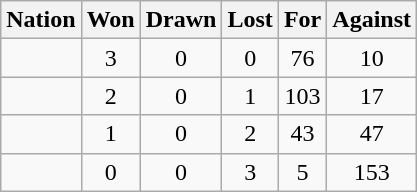<table class="wikitable" style="text-align: center;">
<tr>
<th>Nation</th>
<th>Won</th>
<th>Drawn</th>
<th>Lost</th>
<th>For</th>
<th>Against</th>
</tr>
<tr>
<td align="left"></td>
<td>3</td>
<td>0</td>
<td>0</td>
<td>76</td>
<td>10</td>
</tr>
<tr>
<td align="left"></td>
<td>2</td>
<td>0</td>
<td>1</td>
<td>103</td>
<td>17</td>
</tr>
<tr>
<td align="left"></td>
<td>1</td>
<td>0</td>
<td>2</td>
<td>43</td>
<td>47</td>
</tr>
<tr>
<td align="left"></td>
<td>0</td>
<td>0</td>
<td>3</td>
<td>5</td>
<td>153</td>
</tr>
</table>
